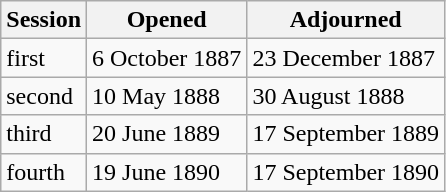<table class="wikitable">
<tr>
<th>Session</th>
<th>Opened</th>
<th>Adjourned</th>
</tr>
<tr>
<td>first</td>
<td>6 October 1887</td>
<td>23 December 1887</td>
</tr>
<tr>
<td>second</td>
<td>10 May 1888</td>
<td>30 August 1888</td>
</tr>
<tr>
<td>third</td>
<td>20 June 1889</td>
<td>17 September 1889</td>
</tr>
<tr>
<td>fourth</td>
<td>19 June 1890</td>
<td>17 September 1890</td>
</tr>
</table>
